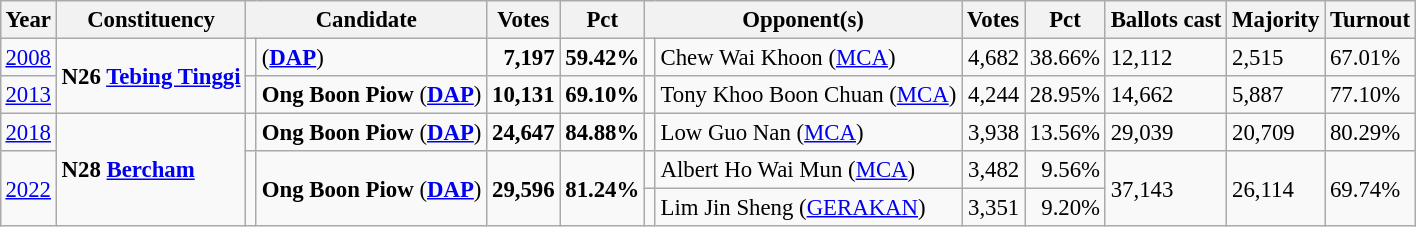<table class="wikitable" style="margin:0.5em ; font-size:95%">
<tr>
<th>Year</th>
<th>Constituency</th>
<th colspan="2">Candidate</th>
<th>Votes</th>
<th>Pct</th>
<th colspan="2">Opponent(s)</th>
<th>Votes</th>
<th>Pct</th>
<th>Ballots cast</th>
<th>Majority</th>
<th>Turnout</th>
</tr>
<tr>
<td><a href='#'>2008</a></td>
<td rowspan="2"><strong>N26 <a href='#'>Tebing Tinggi</a></strong></td>
<td></td>
<td> (<a href='#'><strong>DAP</strong></a>)</td>
<td align=right><strong>7,197</strong></td>
<td><strong>59.42%</strong></td>
<td></td>
<td>Chew Wai Khoon (<a href='#'>MCA</a>)</td>
<td align=right>4,682</td>
<td>38.66%</td>
<td>12,112</td>
<td>2,515</td>
<td>67.01%</td>
</tr>
<tr>
<td><a href='#'>2013</a></td>
<td></td>
<td><strong>Ong Boon Piow</strong> (<a href='#'><strong>DAP</strong></a>)</td>
<td align=right><strong>10,131</strong></td>
<td><strong>69.10%</strong></td>
<td></td>
<td>Tony Khoo Boon Chuan (<a href='#'>MCA</a>)</td>
<td align=right>4,244</td>
<td>28.95%</td>
<td>14,662</td>
<td>5,887</td>
<td>77.10%</td>
</tr>
<tr>
<td><a href='#'>2018</a></td>
<td rowspan=3><strong>N28 <a href='#'>Bercham</a></strong></td>
<td></td>
<td><strong>Ong Boon Piow</strong> (<a href='#'><strong>DAP</strong></a>)</td>
<td style="text-align:right;"><strong>24,647</strong></td>
<td><strong>84.88%</strong></td>
<td></td>
<td>Low Guo Nan (<a href='#'>MCA</a>)</td>
<td style="text-align:right;">3,938</td>
<td>13.56%</td>
<td>29,039</td>
<td>20,709</td>
<td>80.29%</td>
</tr>
<tr>
<td rowspan=2><a href='#'>2022</a></td>
<td rowspan=2 ></td>
<td rowspan=2><strong>Ong Boon Piow</strong> (<a href='#'><strong>DAP</strong></a>)</td>
<td rowspan=2 style="text-align:right;"><strong>29,596</strong></td>
<td rowspan=2><strong>81.24%</strong></td>
<td></td>
<td>Albert Ho Wai Mun (<a href='#'>MCA</a>)</td>
<td style="text-align:right;">3,482</td>
<td style="text-align:right;">9.56%</td>
<td rowspan=2>37,143</td>
<td rowspan=2>26,114</td>
<td rowspan=2>69.74%</td>
</tr>
<tr>
<td bgcolor=></td>
<td>Lim Jin Sheng (<a href='#'>GERAKAN</a>)</td>
<td style="text-align:right;">3,351</td>
<td style="text-align:right;">9.20%</td>
</tr>
</table>
